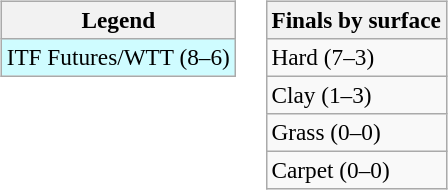<table>
<tr valign=top>
<td><br><table class=wikitable style=font-size:97%>
<tr>
<th>Legend</th>
</tr>
<tr bgcolor=cffcff>
<td>ITF Futures/WTT (8–6)</td>
</tr>
</table>
</td>
<td><br><table class=wikitable style=font-size:97%>
<tr>
<th>Finals by surface</th>
</tr>
<tr>
<td>Hard (7–3)</td>
</tr>
<tr>
<td>Clay (1–3)</td>
</tr>
<tr>
<td>Grass (0–0)</td>
</tr>
<tr>
<td>Carpet (0–0)</td>
</tr>
</table>
</td>
</tr>
</table>
